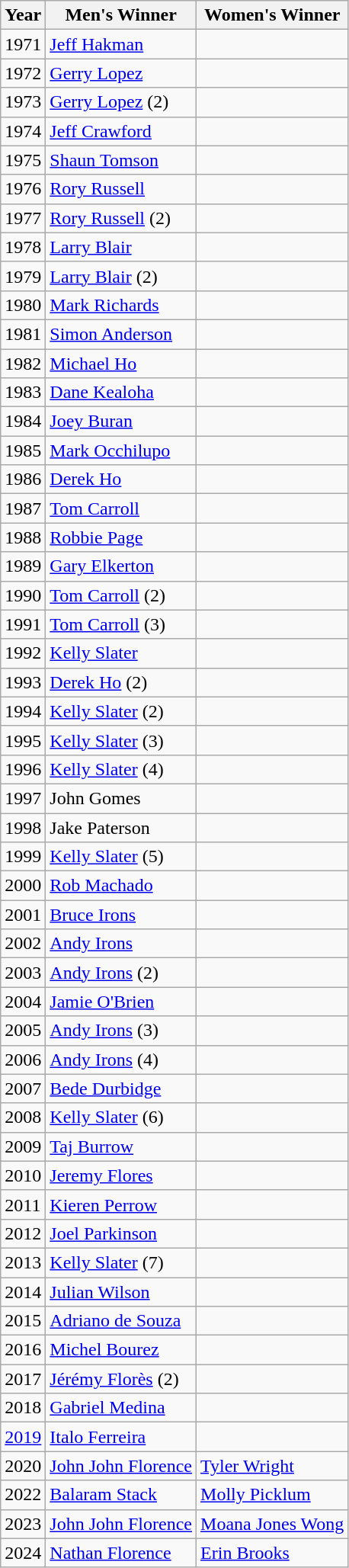<table class="wikitable sortable">
<tr>
<th>Year</th>
<th>Men's Winner</th>
<th>Women's Winner</th>
</tr>
<tr>
<td>1971</td>
<td> <a href='#'>Jeff Hakman</a></td>
<td></td>
</tr>
<tr>
<td>1972</td>
<td> <a href='#'>Gerry Lopez</a></td>
<td></td>
</tr>
<tr>
<td>1973</td>
<td> <a href='#'>Gerry Lopez</a> (2)</td>
<td></td>
</tr>
<tr>
<td>1974</td>
<td> <a href='#'>Jeff Crawford</a></td>
<td></td>
</tr>
<tr>
<td>1975</td>
<td> <a href='#'>Shaun Tomson</a></td>
<td></td>
</tr>
<tr>
<td>1976</td>
<td> <a href='#'>Rory Russell</a></td>
<td></td>
</tr>
<tr>
<td>1977</td>
<td> <a href='#'>Rory Russell</a> (2)</td>
<td></td>
</tr>
<tr>
<td>1978</td>
<td> <a href='#'>Larry Blair</a></td>
<td></td>
</tr>
<tr>
<td>1979</td>
<td> <a href='#'>Larry Blair</a> (2)</td>
<td></td>
</tr>
<tr>
<td>1980</td>
<td> <a href='#'>Mark Richards</a></td>
<td></td>
</tr>
<tr>
<td>1981</td>
<td> <a href='#'>Simon Anderson</a></td>
<td></td>
</tr>
<tr>
<td>1982</td>
<td> <a href='#'>Michael Ho</a></td>
<td></td>
</tr>
<tr>
<td>1983</td>
<td> <a href='#'>Dane Kealoha</a></td>
<td></td>
</tr>
<tr>
<td>1984</td>
<td> <a href='#'>Joey Buran</a></td>
<td></td>
</tr>
<tr>
<td>1985</td>
<td> <a href='#'>Mark Occhilupo</a></td>
<td></td>
</tr>
<tr>
<td>1986</td>
<td> <a href='#'>Derek Ho</a></td>
<td></td>
</tr>
<tr>
<td>1987</td>
<td> <a href='#'>Tom Carroll</a></td>
<td></td>
</tr>
<tr>
<td>1988</td>
<td> <a href='#'>Robbie Page</a></td>
<td></td>
</tr>
<tr>
<td>1989</td>
<td> <a href='#'>Gary Elkerton</a></td>
<td></td>
</tr>
<tr>
<td>1990</td>
<td> <a href='#'>Tom Carroll</a> (2)</td>
<td></td>
</tr>
<tr>
<td>1991</td>
<td> <a href='#'>Tom Carroll</a> (3)</td>
<td></td>
</tr>
<tr>
<td>1992</td>
<td> <a href='#'>Kelly Slater</a></td>
<td></td>
</tr>
<tr>
<td>1993</td>
<td> <a href='#'>Derek Ho</a> (2)</td>
<td></td>
</tr>
<tr>
<td>1994</td>
<td> <a href='#'>Kelly Slater</a> (2)</td>
<td></td>
</tr>
<tr>
<td>1995</td>
<td> <a href='#'>Kelly Slater</a> (3)</td>
<td></td>
</tr>
<tr>
<td>1996</td>
<td> <a href='#'>Kelly Slater</a> (4)</td>
<td></td>
</tr>
<tr>
<td>1997</td>
<td> John Gomes</td>
<td></td>
</tr>
<tr>
<td>1998</td>
<td> Jake Paterson</td>
<td></td>
</tr>
<tr>
<td>1999</td>
<td> <a href='#'>Kelly Slater</a> (5)</td>
<td></td>
</tr>
<tr>
<td>2000</td>
<td> <a href='#'>Rob Machado</a></td>
<td></td>
</tr>
<tr>
<td>2001</td>
<td> <a href='#'>Bruce Irons</a></td>
<td></td>
</tr>
<tr>
<td>2002</td>
<td> <a href='#'>Andy Irons</a></td>
<td></td>
</tr>
<tr>
<td>2003</td>
<td> <a href='#'>Andy Irons</a> (2)</td>
<td></td>
</tr>
<tr>
<td>2004</td>
<td> <a href='#'>Jamie O'Brien</a></td>
<td></td>
</tr>
<tr>
<td>2005</td>
<td> <a href='#'>Andy Irons</a> (3)</td>
<td></td>
</tr>
<tr>
<td>2006</td>
<td> <a href='#'>Andy Irons</a> (4)</td>
<td></td>
</tr>
<tr>
<td>2007</td>
<td> <a href='#'>Bede Durbidge</a></td>
<td></td>
</tr>
<tr>
<td>2008</td>
<td> <a href='#'>Kelly Slater</a> (6)</td>
<td></td>
</tr>
<tr>
<td>2009</td>
<td> <a href='#'>Taj Burrow</a></td>
<td></td>
</tr>
<tr>
<td>2010</td>
<td> <a href='#'>Jeremy Flores</a></td>
<td></td>
</tr>
<tr>
<td>2011</td>
<td> <a href='#'>Kieren Perrow</a></td>
<td></td>
</tr>
<tr>
<td>2012</td>
<td> <a href='#'>Joel Parkinson</a></td>
<td></td>
</tr>
<tr>
<td>2013</td>
<td> <a href='#'>Kelly Slater</a> (7)</td>
<td></td>
</tr>
<tr>
<td>2014</td>
<td> <a href='#'>Julian Wilson</a></td>
<td></td>
</tr>
<tr>
<td>2015</td>
<td> <a href='#'>Adriano de Souza</a></td>
<td></td>
</tr>
<tr>
<td>2016</td>
<td> <a href='#'>Michel Bourez</a></td>
<td></td>
</tr>
<tr>
<td>2017</td>
<td> <a href='#'>Jérémy Florès</a> (2)</td>
<td></td>
</tr>
<tr>
<td>2018</td>
<td> <a href='#'>Gabriel Medina</a></td>
<td></td>
</tr>
<tr>
<td><a href='#'>2019</a></td>
<td> <a href='#'>Italo Ferreira</a></td>
<td></td>
</tr>
<tr>
<td>2020 </td>
<td> <a href='#'>John John Florence</a></td>
<td> <a href='#'>Tyler Wright</a></td>
</tr>
<tr>
<td>2022 </td>
<td> <a href='#'>Balaram Stack</a></td>
<td>  <a href='#'>Molly Picklum</a></td>
</tr>
<tr>
<td>2023 </td>
<td> <a href='#'>John John Florence</a></td>
<td> <a href='#'>Moana Jones Wong</a></td>
</tr>
<tr>
<td>2024 </td>
<td> <a href='#'>Nathan Florence</a></td>
<td> <a href='#'>Erin Brooks</a></td>
</tr>
</table>
